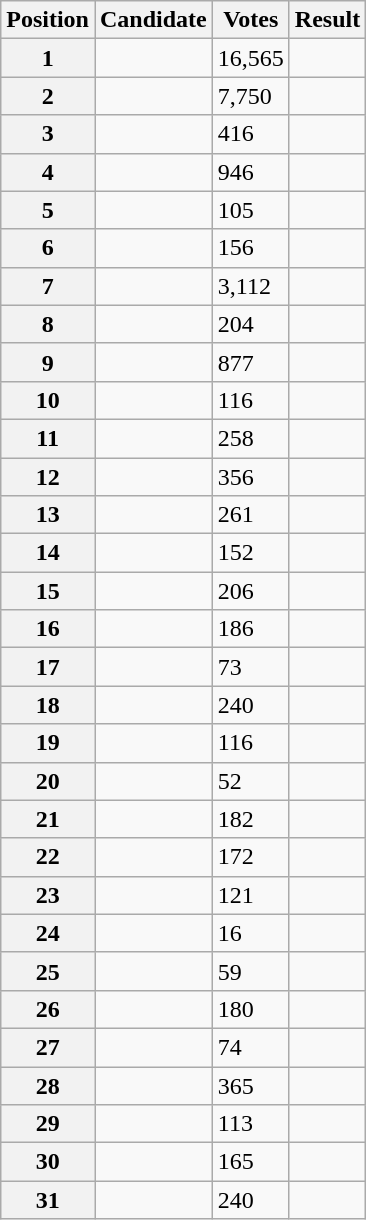<table class="wikitable sortable col3right">
<tr>
<th scope="col">Position</th>
<th scope="col">Candidate</th>
<th scope="col">Votes</th>
<th scope="col">Result</th>
</tr>
<tr>
<th scope="row">1</th>
<td></td>
<td>16,565</td>
<td></td>
</tr>
<tr>
<th scope="row">2</th>
<td></td>
<td>7,750</td>
<td></td>
</tr>
<tr>
<th scope="row">3</th>
<td></td>
<td>416</td>
<td></td>
</tr>
<tr>
<th scope="row">4</th>
<td></td>
<td>946</td>
<td></td>
</tr>
<tr>
<th scope="row">5</th>
<td></td>
<td>105</td>
<td></td>
</tr>
<tr>
<th scope="row">6</th>
<td></td>
<td>156</td>
<td></td>
</tr>
<tr>
<th scope="row">7</th>
<td></td>
<td>3,112</td>
<td></td>
</tr>
<tr>
<th scope="row">8</th>
<td></td>
<td>204</td>
<td></td>
</tr>
<tr>
<th scope="row">9</th>
<td></td>
<td>877</td>
<td></td>
</tr>
<tr>
<th scope="row">10</th>
<td></td>
<td>116</td>
<td></td>
</tr>
<tr>
<th scope="row">11</th>
<td></td>
<td>258</td>
<td></td>
</tr>
<tr>
<th scope="row">12</th>
<td></td>
<td>356</td>
<td></td>
</tr>
<tr>
<th scope="row">13</th>
<td></td>
<td>261</td>
<td></td>
</tr>
<tr>
<th scope="row">14</th>
<td></td>
<td>152</td>
<td></td>
</tr>
<tr>
<th scope="row">15</th>
<td></td>
<td>206</td>
<td></td>
</tr>
<tr>
<th scope="row">16</th>
<td></td>
<td>186</td>
<td></td>
</tr>
<tr>
<th scope="row">17</th>
<td></td>
<td>73</td>
<td></td>
</tr>
<tr>
<th scope="row">18</th>
<td></td>
<td>240</td>
<td></td>
</tr>
<tr>
<th scope="row">19</th>
<td></td>
<td>116</td>
<td></td>
</tr>
<tr>
<th scope="row">20</th>
<td></td>
<td>52</td>
<td></td>
</tr>
<tr>
<th scope="row">21</th>
<td></td>
<td>182</td>
<td></td>
</tr>
<tr>
<th scope="row">22</th>
<td></td>
<td>172</td>
<td></td>
</tr>
<tr>
<th scope="row">23</th>
<td></td>
<td>121</td>
<td></td>
</tr>
<tr>
<th scope="row">24</th>
<td></td>
<td>16</td>
<td></td>
</tr>
<tr>
<th scope="row">25</th>
<td></td>
<td>59</td>
<td></td>
</tr>
<tr>
<th scope="row">26</th>
<td></td>
<td>180</td>
<td></td>
</tr>
<tr>
<th scope="row">27</th>
<td></td>
<td>74</td>
<td></td>
</tr>
<tr>
<th scope="row">28</th>
<td></td>
<td>365</td>
<td></td>
</tr>
<tr>
<th scope="row">29</th>
<td></td>
<td>113</td>
<td></td>
</tr>
<tr>
<th scope="row">30</th>
<td></td>
<td>165</td>
<td></td>
</tr>
<tr>
<th scope="row">31</th>
<td></td>
<td>240</td>
<td></td>
</tr>
</table>
